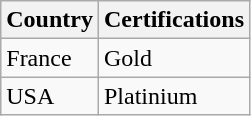<table class="wikitable">
<tr>
<th>Country</th>
<th>Certifications</th>
</tr>
<tr>
<td>France</td>
<td>Gold </td>
</tr>
<tr>
<td>USA</td>
<td>Platinium </td>
</tr>
</table>
